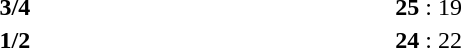<table style="text-align:center" width=550>
<tr>
<th width=10%></th>
<th width=35%></th>
<th width=10%></th>
<th width=35%></th>
<th width=5%></th>
</tr>
<tr>
<td align="left"><strong>3/4</strong></td>
<td align="right"><strong></strong></td>
<td><strong>25</strong> : 19</td>
<td align="left"></td>
</tr>
<tr>
<td align="left"><strong>1/2</strong></td>
<td align="right"><strong></strong></td>
<td><strong>24</strong> : 22</td>
<td align="left"></td>
</tr>
</table>
